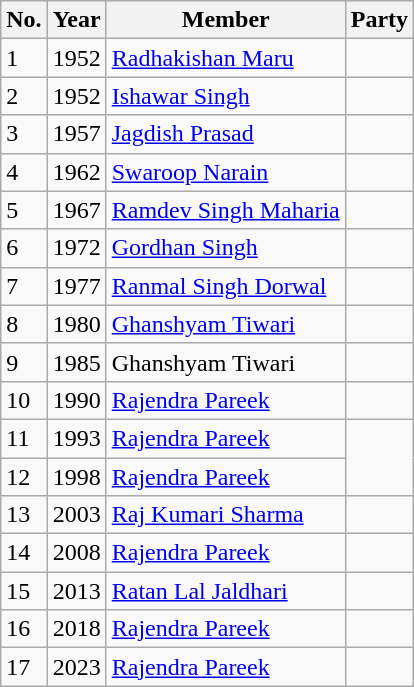<table class="wikitable sortable">
<tr>
<th>No.</th>
<th>Year</th>
<th>Member</th>
<th colspan="2">Party</th>
</tr>
<tr>
<td>1</td>
<td>1952</td>
<td><a href='#'>Radhakishan Maru</a></td>
<td></td>
</tr>
<tr>
<td>2</td>
<td>1952</td>
<td><a href='#'>Ishawar Singh</a></td>
<td></td>
</tr>
<tr>
<td>3</td>
<td>1957</td>
<td><a href='#'>Jagdish Prasad</a></td>
<td></td>
</tr>
<tr>
<td>4</td>
<td>1962</td>
<td><a href='#'>Swaroop Narain</a></td>
<td></td>
</tr>
<tr>
<td>5</td>
<td>1967</td>
<td><a href='#'>Ramdev Singh Maharia</a></td>
</tr>
<tr>
<td>6</td>
<td>1972</td>
<td><a href='#'>Gordhan Singh</a></td>
<td></td>
</tr>
<tr>
<td>7</td>
<td>1977</td>
<td><a href='#'>Ranmal Singh Dorwal</a></td>
<td></td>
</tr>
<tr>
<td>8</td>
<td>1980</td>
<td><a href='#'>Ghanshyam Tiwari</a></td>
<td></td>
</tr>
<tr>
<td>9</td>
<td>1985</td>
<td>Ghanshyam Tiwari</td>
</tr>
<tr>
<td>10</td>
<td>1990</td>
<td><a href='#'>Rajendra Pareek</a></td>
<td></td>
</tr>
<tr>
<td>11</td>
<td>1993</td>
<td><a href='#'>Rajendra Pareek</a></td>
</tr>
<tr>
<td>12</td>
<td>1998</td>
<td><a href='#'>Rajendra Pareek</a></td>
</tr>
<tr>
<td>13</td>
<td>2003</td>
<td><a href='#'>Raj Kumari Sharma</a></td>
<td></td>
</tr>
<tr>
<td>14</td>
<td>2008</td>
<td><a href='#'>Rajendra Pareek</a></td>
<td></td>
</tr>
<tr>
<td>15</td>
<td>2013</td>
<td><a href='#'>Ratan Lal Jaldhari</a></td>
<td></td>
</tr>
<tr>
<td>16</td>
<td>2018</td>
<td><a href='#'>Rajendra Pareek</a></td>
<td></td>
</tr>
<tr>
<td>17</td>
<td>2023</td>
<td><a href='#'>Rajendra Pareek</a></td>
<td></td>
</tr>
</table>
